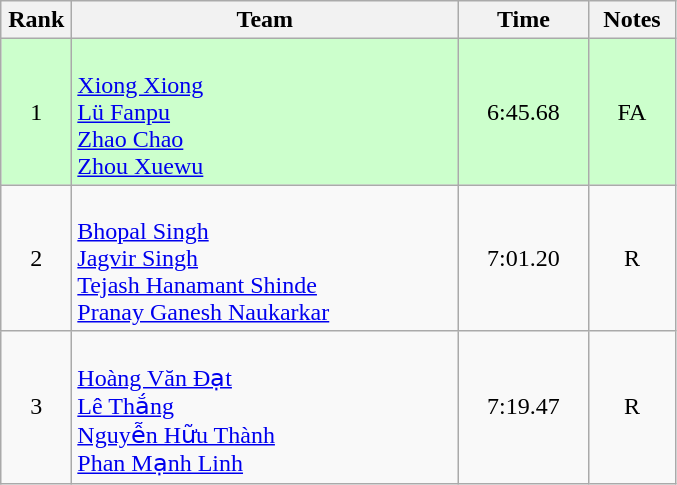<table class=wikitable style="text-align:center">
<tr>
<th width=40>Rank</th>
<th width=250>Team</th>
<th width=80>Time</th>
<th width=50>Notes</th>
</tr>
<tr bgcolor="ccffcc">
<td>1</td>
<td align="left"><br><a href='#'>Xiong Xiong</a><br><a href='#'>Lü Fanpu</a><br><a href='#'>Zhao Chao</a><br><a href='#'>Zhou Xuewu</a></td>
<td>6:45.68</td>
<td>FA</td>
</tr>
<tr>
<td>2</td>
<td align="left"><br><a href='#'>Bhopal Singh</a><br><a href='#'>Jagvir Singh</a><br><a href='#'>Tejash Hanamant Shinde</a><br><a href='#'>Pranay Ganesh Naukarkar</a></td>
<td>7:01.20</td>
<td>R</td>
</tr>
<tr>
<td>3</td>
<td align="left"><br><a href='#'>Hoàng Văn Đạt</a><br><a href='#'>Lê Thắng</a><br><a href='#'>Nguyễn Hữu Thành</a><br><a href='#'>Phan Mạnh Linh</a></td>
<td>7:19.47</td>
<td>R</td>
</tr>
</table>
